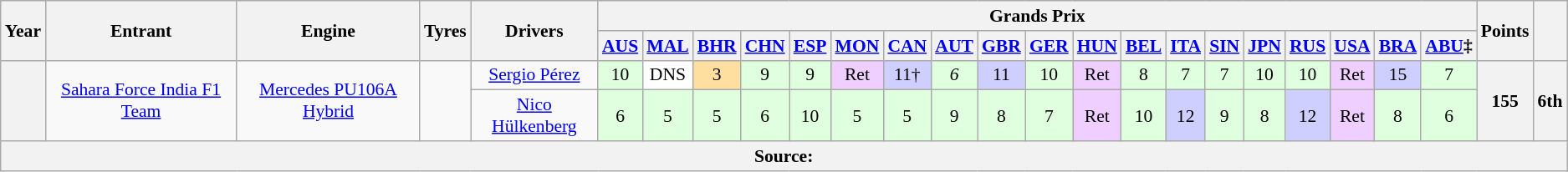<table class="wikitable" style="text-align:center; font-size:90%">
<tr>
<th rowspan="2">Year</th>
<th rowspan="2">Entrant</th>
<th rowspan="2">Engine</th>
<th rowspan="2">Tyres</th>
<th rowspan="2">Drivers</th>
<th colspan="19">Grands Prix</th>
<th rowspan="2">Points</th>
<th rowspan="2"></th>
</tr>
<tr>
<th><a href='#'>AUS</a></th>
<th><a href='#'>MAL</a></th>
<th><a href='#'>BHR</a></th>
<th><a href='#'>CHN</a></th>
<th><a href='#'>ESP</a></th>
<th><a href='#'>MON</a></th>
<th><a href='#'>CAN</a></th>
<th><a href='#'>AUT</a></th>
<th><a href='#'>GBR</a></th>
<th><a href='#'>GER</a></th>
<th><a href='#'>HUN</a></th>
<th><a href='#'>BEL</a></th>
<th><a href='#'>ITA</a></th>
<th><a href='#'>SIN</a></th>
<th><a href='#'>JPN</a></th>
<th><a href='#'>RUS</a></th>
<th><a href='#'>USA</a></th>
<th><a href='#'>BRA</a></th>
<th><a href='#'>ABU</a>‡</th>
</tr>
<tr>
<th rowspan=2></th>
<td rowspan=2><a href='#'>Sahara Force India F1 Team</a></td>
<td rowspan=2><a href='#'>Mercedes PU106A Hybrid</a></td>
<td rowspan=2></td>
<td align="center"><a href='#'>Sergio Pérez</a></td>
<td style="background:#dfffdf;">10</td>
<td style="background:#ffffff;">DNS</td>
<td style="background:#ffdf9f;">3</td>
<td style="background:#dfffdf;">9</td>
<td style="background:#dfffdf;">9</td>
<td style="background:#efcfff;">Ret</td>
<td style="background:#cfcfff;">11†</td>
<td style="background:#dfffdf;"><em>6</em></td>
<td style="background:#cfcfff;">11</td>
<td style="background:#dfffdf;">10</td>
<td style="background:#efcfff;">Ret</td>
<td style="background:#dfffdf;">8</td>
<td style="background:#dfffdf;">7</td>
<td style="background:#dfffdf;">7</td>
<td style="background:#dfffdf;">10</td>
<td style="background:#dfffdf;">10</td>
<td style="background:#efcfff;">Ret</td>
<td style="background:#cfcfff;">15</td>
<td style="background:#dfffdf;">7</td>
<th rowspan="2">155</th>
<th rowspan="2">6th</th>
</tr>
<tr>
<td align="center"><a href='#'>Nico Hülkenberg</a></td>
<td style="background:#dfffdf;">6</td>
<td style="background:#dfffdf;">5</td>
<td style="background:#dfffdf;">5</td>
<td style="background:#dfffdf;">6</td>
<td style="background:#dfffdf;">10</td>
<td style="background:#dfffdf;">5</td>
<td style="background:#dfffdf;">5</td>
<td style="background:#dfffdf;">9</td>
<td style="background:#dfffdf;">8</td>
<td style="background:#dfffdf;">7</td>
<td style="background:#efcfff;">Ret</td>
<td style="background:#dfffdf;">10</td>
<td style="background:#cfcfff;">12</td>
<td style="background:#dfffdf;">9</td>
<td style="background:#dfffdf;">8</td>
<td style="background:#cfcfff;">12</td>
<td style="background:#efcfff;">Ret</td>
<td style="background:#dfffdf;">8</td>
<td style="background:#dfffdf;">6</td>
</tr>
<tr>
<th colspan="26">Source:</th>
</tr>
</table>
